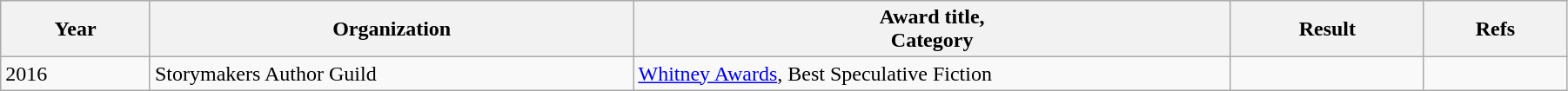<table class="wikitable" style="width:95%;" cellpadding="5">
<tr>
<th scope="col" style="width:30px;">Year</th>
<th scope="col" style="width:120px;">Organization</th>
<th scope="col" style="width:150px;">Award title,<br>Category</th>
<th scope="col" style="width:10px;">Result</th>
<th scope="col" style="width:10px;">Refs<br></th>
</tr>
<tr>
<td>2016</td>
<td>Storymakers Author Guild</td>
<td><a href='#'>Whitney Awards</a>, Best Speculative Fiction</td>
<td></td>
<td></td>
</tr>
</table>
